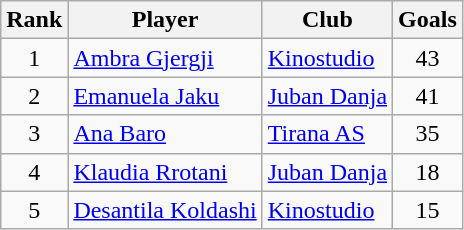<table class="wikitable" style="text-align:center">
<tr>
<th>Rank</th>
<th>Player</th>
<th>Club</th>
<th>Goals</th>
</tr>
<tr>
<td rowspan=1>1</td>
<td align="left"> <a href='#'>Ambra Gjergji</a></td>
<td align="left"><a href='#'>Kinostudio</a></td>
<td rowspan=1>43</td>
</tr>
<tr>
<td rowspan=1>2</td>
<td align="left"><a href='#'>Emanuela Jaku</a></td>
<td align="left"><a href='#'>Juban Danja</a></td>
<td rowspan=1>41</td>
</tr>
<tr>
<td rowspan=1>3</td>
<td align="left">  <a href='#'>Ana Baro</a></td>
<td align="left"><a href='#'>Tirana AS</a></td>
<td rowspan=1>35</td>
</tr>
<tr>
<td rowspan=1>4</td>
<td align="left"> <a href='#'>Klaudia Rrotani</a></td>
<td align="left"><a href='#'>Juban Danja</a></td>
<td rowspan=1>18</td>
</tr>
<tr>
<td rowspan=1>5</td>
<td align="left"> <a href='#'>Desantila Koldashi</a></td>
<td align="left"><a href='#'>Kinostudio</a></td>
<td rowspan=1>15</td>
</tr>
</table>
